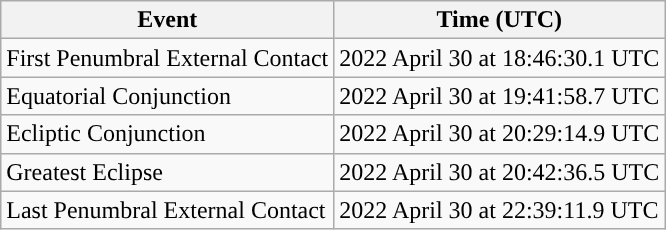<table class="wikitable">
<tr>
<th>Event</th>
<th>Time (UTC)</th>
</tr>
<tr>
<td>First Penumbral External Contact</td>
<td>2022 April 30 at 18:46:30.1 UTC</td>
</tr>
<tr>
<td>Equatorial Conjunction</td>
<td>2022 April 30 at 19:41:58.7 UTC</td>
</tr>
<tr>
<td>Ecliptic Conjunction</td>
<td>2022 April 30 at 20:29:14.9 UTC</td>
</tr>
<tr>
<td>Greatest Eclipse</td>
<td>2022 April 30 at 20:42:36.5 UTC</td>
</tr>
<tr>
<td>Last Penumbral External Contact</td>
<td>2022 April 30 at 22:39:11.9 UTC</td>
</tr>
</table>
